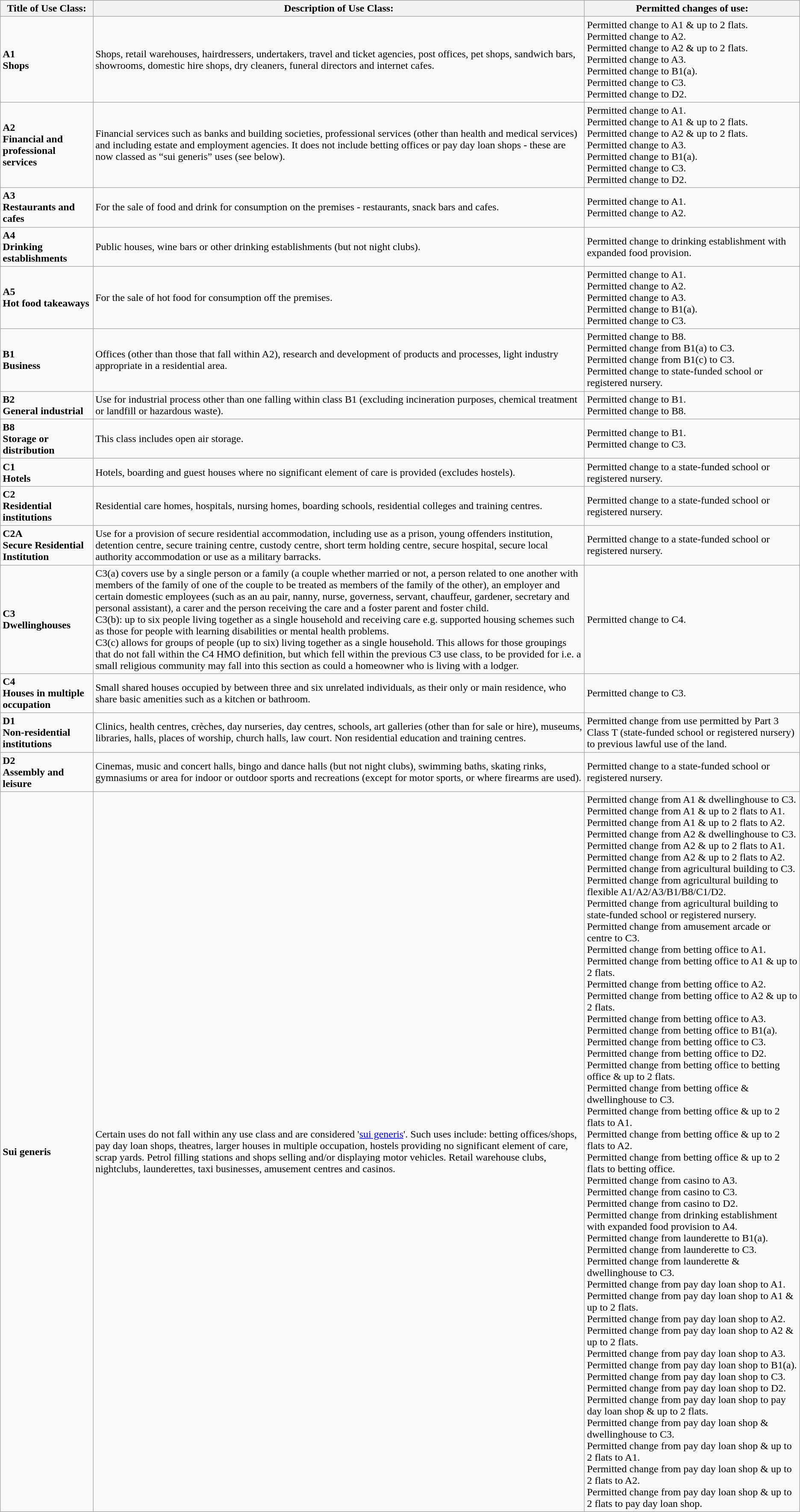<table class="wikitable" style="text-align:left">
<tr>
<th>Title of Use Class:</th>
<th>Description of Use Class:</th>
<th>Permitted changes of use:</th>
</tr>
<tr>
<td><strong>A1<br>Shops</strong></td>
<td>Shops, retail warehouses, hairdressers, undertakers, travel and ticket agencies, post offices, pet shops, sandwich bars, showrooms, domestic hire shops, dry cleaners, funeral directors and internet cafes.</td>
<td>Permitted change to A1 & up to 2 flats.<br>Permitted change to A2.<br>Permitted change to A2 & up to 2 flats.<br>Permitted change to A3.<br>Permitted change to B1(a).<br>Permitted change to C3.<br>Permitted change to D2.</td>
</tr>
<tr>
<td><strong>A2<br>Financial and professional services</strong></td>
<td>Financial services such as banks and building societies, professional services (other than health and medical services) and including estate and employment agencies. It does not include betting offices or pay day loan shops - these are now classed as “sui generis” uses (see below).</td>
<td>Permitted change to A1.<br>Permitted change to A1 & up to 2 flats.<br>Permitted change to A2 & up to 2 flats.<br>Permitted change to A3.<br>Permitted change to B1(a).<br>Permitted change to C3.<br>Permitted change to D2.</td>
</tr>
<tr>
<td><strong>A3<br>Restaurants and cafes</strong></td>
<td>For the sale of food and drink for consumption on the premises - restaurants, snack bars and cafes.</td>
<td>Permitted change to A1.<br>Permitted change to A2.</td>
</tr>
<tr>
<td><strong>A4<br>Drinking establishments</strong></td>
<td>Public houses, wine bars or other drinking establishments (but not night clubs).</td>
<td>Permitted change to drinking establishment with expanded food provision.</td>
</tr>
<tr>
<td><strong>A5<br>Hot food takeaways</strong></td>
<td>For the sale of hot food for consumption off the premises.</td>
<td>Permitted change to A1.<br>Permitted change to A2.<br>Permitted change to A3.<br>Permitted change to B1(a).<br>Permitted change to C3.</td>
</tr>
<tr>
<td><strong>B1<br>Business</strong></td>
<td>Offices (other than those that fall within A2), research and development of products and processes, light industry appropriate in a residential area.</td>
<td>Permitted change to B8.<br>Permitted change from B1(a) to C3.<br>Permitted change from B1(c) to C3.<br>Permitted change to state-funded school or registered nursery.</td>
</tr>
<tr>
<td><strong>B2<br>General industrial</strong></td>
<td>Use for industrial process other than one falling within class B1 (excluding incineration purposes, chemical treatment or landfill or hazardous waste).</td>
<td>Permitted change to B1.<br>Permitted change to B8.</td>
</tr>
<tr>
<td><strong>B8<br>Storage or distribution</strong></td>
<td>This class includes open air storage.</td>
<td>Permitted change to B1.<br>Permitted change to C3.</td>
</tr>
<tr>
<td><strong>C1<br>Hotels</strong></td>
<td>Hotels, boarding and guest houses where no significant element of care is provided (excludes hostels).</td>
<td>Permitted change to a state-funded school or registered nursery.</td>
</tr>
<tr>
<td><strong>C2<br>Residential institutions</strong></td>
<td>Residential care homes, hospitals, nursing homes, boarding schools, residential colleges and training centres.</td>
<td>Permitted change to a state-funded school or registered nursery.</td>
</tr>
<tr>
<td><strong>C2A<br>Secure Residential Institution</strong></td>
<td>Use for a provision of secure residential accommodation, including use as a prison, young offenders institution, detention centre, secure training centre, custody centre, short term holding centre, secure hospital, secure local authority accommodation or use as a military barracks.</td>
<td>Permitted change to a state-funded school or registered nursery.</td>
</tr>
<tr>
<td><strong>C3<br>Dwellinghouses</strong></td>
<td>C3(a) covers use by a single person or a family (a couple whether married or not, a person related to one another with members of the family of one of the couple to be treated as members of the family of the other), an employer and certain domestic employees (such as an au pair, nanny, nurse, governess, servant, chauffeur, gardener, secretary and personal assistant), a carer and the person receiving the care and a foster parent and foster child.<br>C3(b): up to six people living together as a single household and receiving care e.g. supported housing schemes such as those for people with learning disabilities or mental health problems.<br>C3(c) allows for groups of people (up to six) living together as a single household. This allows for those groupings that do not fall within the C4 HMO definition, but which fell within the previous C3 use class, to be provided for i.e. a small religious community may fall into this section as could a homeowner who is living with a lodger.</td>
<td>Permitted change to C4.</td>
</tr>
<tr>
<td><strong>C4<br>Houses in multiple occupation</strong></td>
<td>Small shared houses occupied by between three and six unrelated individuals, as their only or main residence, who share basic amenities such as a kitchen or bathroom.</td>
<td>Permitted change to C3.</td>
</tr>
<tr>
<td><strong>D1<br>Non-residential institutions</strong></td>
<td>Clinics, health centres, crèches, day nurseries, day centres, schools, art galleries (other than for sale or hire), museums, libraries, halls, places of worship, church halls, law court. Non residential education and training centres.</td>
<td>Permitted change from use permitted by Part 3 Class T (state-funded school or registered nursery) to previous lawful use of the land.</td>
</tr>
<tr>
<td><strong>D2<br>Assembly and leisure</strong></td>
<td>Cinemas, music and concert halls, bingo and dance halls (but not night clubs), swimming baths, skating rinks, gymnasiums or area for indoor or outdoor sports and recreations (except for motor sports, or where firearms are used).</td>
<td>Permitted change to a state-funded school or registered nursery.</td>
</tr>
<tr>
<td><strong>Sui generis</strong></td>
<td>Certain uses do not fall within any use class and are considered '<a href='#'>sui generis</a>'. Such uses include: betting offices/shops, pay day loan shops, theatres, larger houses in multiple occupation, hostels providing no significant element of care, scrap yards. Petrol filling stations and shops selling and/or displaying motor vehicles. Retail warehouse clubs, nightclubs, launderettes, taxi businesses, amusement centres and casinos.</td>
<td>Permitted change from A1 & dwellinghouse to C3.<br>Permitted change from A1 & up to 2 flats to A1.<br>Permitted change from A1 & up to 2 flats to A2.<br>Permitted change from A2 & dwellinghouse to C3.<br>Permitted change from A2 & up to 2 flats to A1.<br>Permitted change from A2 & up to 2 flats to A2.<br>Permitted change from agricultural building to C3.<br>Permitted change from agricultural building to flexible A1/A2/A3/B1/B8/C1/D2.<br>Permitted change from agricultural building to state-funded school or registered nursery.<br>Permitted change from amusement arcade or centre to C3.<br>Permitted change from betting office to A1.<br>Permitted change from betting office to A1 & up to 2 flats.<br>Permitted change from betting office to A2.<br>Permitted change from betting office to A2 & up to 2 flats.<br>Permitted change from betting office to A3.<br>Permitted change from betting office to B1(a).<br>Permitted change from betting office to C3.<br>Permitted change from betting office to D2.<br>Permitted change from betting office to betting office & up to 2 flats.<br>Permitted change from betting office & dwellinghouse to C3.<br>Permitted change from betting office & up to 2 flats to A1.<br>Permitted change from betting office & up to 2 flats to A2.<br>Permitted change from betting office & up to 2 flats to betting office.<br>Permitted change from casino to A3.<br>Permitted change from casino to C3.<br>Permitted change from casino to D2.<br>Permitted change from drinking establishment with expanded food provision to A4.<br>Permitted change from launderette to B1(a).<br>Permitted change from launderette to C3.<br>Permitted change from launderette & dwellinghouse to C3.<br>Permitted change from pay day loan shop to A1.<br>Permitted change from pay day loan shop to A1 & up to 2 flats.<br>Permitted change from pay day loan shop to A2.<br>Permitted change from pay day loan shop to A2 & up to 2 flats.<br>Permitted change from pay day loan shop to A3.<br>Permitted change from pay day loan shop to B1(a).<br>Permitted change from pay day loan shop to C3.<br>Permitted change from pay day loan shop to D2.<br>Permitted change from pay day loan shop to pay day loan shop & up to 2 flats.<br>Permitted change from pay day loan shop & dwellinghouse to C3.<br>Permitted change from pay day loan shop & up to 2 flats to A1.<br>Permitted change from pay day loan shop & up to 2 flats to A2.<br>Permitted change from pay day loan shop & up to 2 flats to pay day loan shop.</td>
</tr>
</table>
